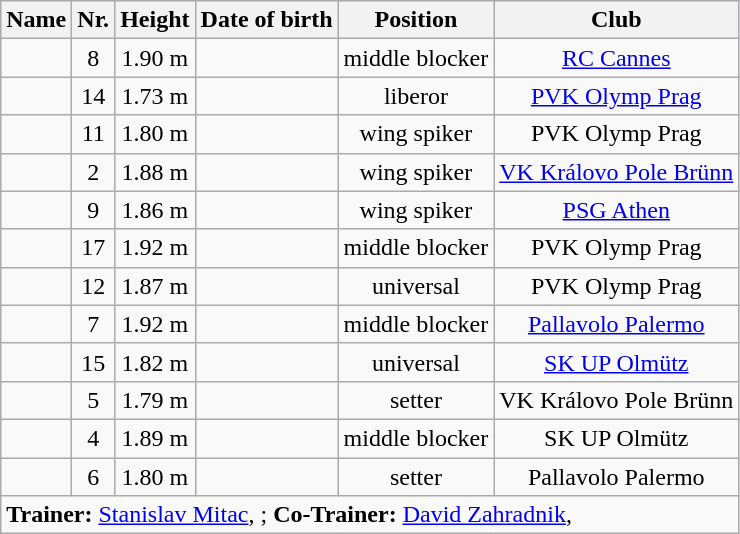<table class="wikitable sortable" style="margin-bottom:0">
<tr style="text-align:center; background:lavender;">
<th>Name</th>
<th>Nr.</th>
<th>Height</th>
<th>Date of birth</th>
<th>Position</th>
<th>Club</th>
</tr>
<tr style="text-align:center;">
<td align="left"></td>
<td>8</td>
<td>1.90 m</td>
<td></td>
<td>middle blocker</td>
<td><a href='#'>RC Cannes</a></td>
</tr>
<tr style="text-align:center;">
<td align="left"></td>
<td>14</td>
<td>1.73 m</td>
<td></td>
<td>liberor</td>
<td><a href='#'>PVK Olymp Prag</a></td>
</tr>
<tr style="text-align:center;">
<td align="left"></td>
<td>11</td>
<td>1.80 m</td>
<td></td>
<td>wing spiker</td>
<td>PVK Olymp Prag</td>
</tr>
<tr style="text-align:center;">
<td align="left"></td>
<td>2</td>
<td>1.88 m</td>
<td></td>
<td>wing spiker</td>
<td><a href='#'>VK Královo Pole Brünn</a></td>
</tr>
<tr style="text-align:center;">
<td align="left"></td>
<td>9</td>
<td>1.86 m</td>
<td></td>
<td>wing spiker</td>
<td><a href='#'>PSG Athen</a></td>
</tr>
<tr style="text-align:center;">
<td align="left"></td>
<td>17</td>
<td>1.92 m</td>
<td></td>
<td>middle blocker</td>
<td>PVK Olymp Prag</td>
</tr>
<tr style="text-align:center;">
<td align="left"></td>
<td>12</td>
<td>1.87 m</td>
<td></td>
<td>universal</td>
<td>PVK Olymp Prag</td>
</tr>
<tr style="text-align:center;">
<td align="left"></td>
<td>7</td>
<td>1.92 m</td>
<td></td>
<td>middle blocker</td>
<td><a href='#'>Pallavolo Palermo</a></td>
</tr>
<tr style="text-align:center;">
<td align="left"></td>
<td>15</td>
<td>1.82 m</td>
<td></td>
<td>universal</td>
<td><a href='#'>SK UP Olmütz</a></td>
</tr>
<tr style="text-align:center;">
<td align="left"></td>
<td>5</td>
<td>1.79 m</td>
<td></td>
<td>setter</td>
<td>VK Královo Pole Brünn</td>
</tr>
<tr style="text-align:center;">
<td align="left"></td>
<td>4</td>
<td>1.89 m</td>
<td></td>
<td>middle blocker</td>
<td>SK UP Olmütz</td>
</tr>
<tr style="text-align:center;">
<td align="left"></td>
<td>6</td>
<td>1.80 m</td>
<td></td>
<td>setter</td>
<td>Pallavolo Palermo</td>
</tr>
<tr class="sortbottom">
<td colspan="6"><strong>Trainer:</strong> <a href='#'>Stanislav Mitac</a>, ; <strong>Co-Trainer:</strong> <a href='#'>David Zahradnik</a>, </td>
</tr>
</table>
